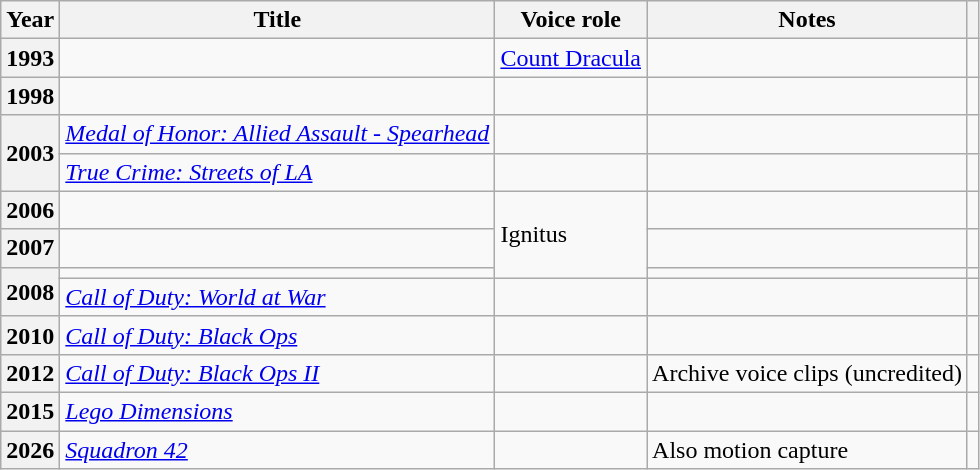<table class="wikitable plainrowheaders sortable" style="margin-right: 0;">
<tr>
<th scope="col">Year</th>
<th scope="col">Title</th>
<th scope="col">Voice role</th>
<th scope="col">Notes</th>
<th scope="col" class="unsortable"></th>
</tr>
<tr>
<th scope="row">1993</th>
<td><em></em></td>
<td><a href='#'>Count Dracula</a></td>
<td></td>
<td style="text-align: center;"></td>
</tr>
<tr>
<th scope="row">1998</th>
<td><em></em></td>
<td></td>
<td></td>
<td style="text-align: center;"></td>
</tr>
<tr>
<th scope="row"  rowspan="2">2003</th>
<td><em><a href='#'>Medal of Honor: Allied Assault - Spearhead</a></em></td>
<td></td>
<td></td>
<td style="text-align: center;"></td>
</tr>
<tr>
<td><em><a href='#'>True Crime: Streets of LA</a></em></td>
<td></td>
<td></td>
<td style="text-align: center;"></td>
</tr>
<tr>
<th scope="row">2006</th>
<td><em></em></td>
<td rowspan="3">Ignitus</td>
<td></td>
<td style="text-align: center;"></td>
</tr>
<tr>
<th scope="row">2007</th>
<td><em></em></td>
<td></td>
<td style="text-align: center;"></td>
</tr>
<tr>
<th scope="row"  rowspan="2">2008</th>
<td><em></em></td>
<td></td>
<td style="text-align: center;"></td>
</tr>
<tr>
<td><em><a href='#'>Call of Duty: World at War</a></em></td>
<td></td>
<td></td>
<td style="text-align: center;"></td>
</tr>
<tr>
<th scope="row">2010</th>
<td><em><a href='#'>Call of Duty: Black Ops</a></em></td>
<td></td>
<td></td>
<td style="text-align: center;"></td>
</tr>
<tr>
<th scope="row">2012</th>
<td><em><a href='#'>Call of Duty: Black Ops II</a></em></td>
<td></td>
<td>Archive voice clips (uncredited)</td>
<td style="text-align: center;"></td>
</tr>
<tr>
<th scope="row">2015</th>
<td><em><a href='#'>Lego Dimensions</a></em></td>
<td></td>
<td style="text-align: center;"></td>
<td></td>
</tr>
<tr>
<th scope="row">2026</th>
<td><em><a href='#'>Squadron 42</a></em></td>
<td></td>
<td>Also motion capture</td>
<td style="text-align: center;"></td>
</tr>
</table>
